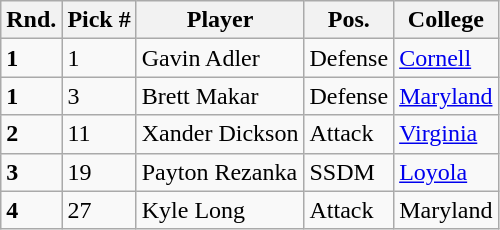<table class="wikitable">
<tr>
<th>Rnd.</th>
<th>Pick #</th>
<th>Player</th>
<th>Pos.</th>
<th>College</th>
</tr>
<tr>
<td><strong>1</strong></td>
<td>1</td>
<td>Gavin Adler</td>
<td>Defense</td>
<td><a href='#'>Cornell</a></td>
</tr>
<tr>
<td><strong>1</strong></td>
<td>3</td>
<td>Brett Makar</td>
<td>Defense</td>
<td><a href='#'>Maryland</a></td>
</tr>
<tr>
<td><strong>2</strong></td>
<td>11</td>
<td>Xander Dickson</td>
<td>Attack</td>
<td><a href='#'>Virginia</a></td>
</tr>
<tr>
<td><strong>3</strong></td>
<td>19</td>
<td>Payton Rezanka</td>
<td>SSDM</td>
<td><a href='#'>Loyola</a></td>
</tr>
<tr>
<td><strong>4</strong></td>
<td>27</td>
<td>Kyle Long</td>
<td>Attack</td>
<td>Maryland</td>
</tr>
</table>
